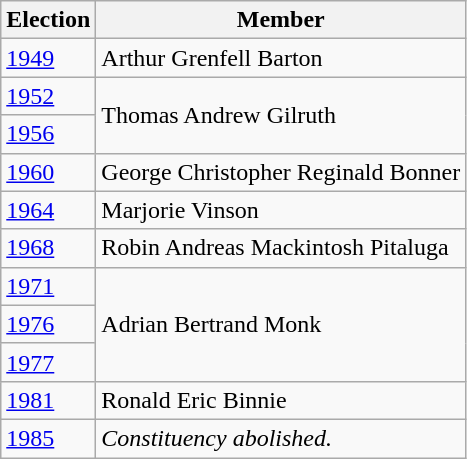<table class="wikitable">
<tr>
<th>Election</th>
<th>Member</th>
</tr>
<tr>
<td><a href='#'>1949</a></td>
<td>Arthur Grenfell Barton</td>
</tr>
<tr>
<td><a href='#'>1952</a></td>
<td rowspan="2">Thomas Andrew Gilruth</td>
</tr>
<tr>
<td><a href='#'>1956</a></td>
</tr>
<tr>
<td><a href='#'>1960</a></td>
<td>George Christopher Reginald Bonner</td>
</tr>
<tr>
<td><a href='#'>1964</a></td>
<td>Marjorie Vinson</td>
</tr>
<tr>
<td><a href='#'>1968</a></td>
<td>Robin Andreas Mackintosh Pitaluga</td>
</tr>
<tr>
<td><a href='#'>1971</a></td>
<td rowspan="3">Adrian Bertrand Monk</td>
</tr>
<tr>
<td><a href='#'>1976</a></td>
</tr>
<tr>
<td><a href='#'>1977</a></td>
</tr>
<tr>
<td><a href='#'>1981</a></td>
<td>Ronald Eric Binnie</td>
</tr>
<tr>
<td><a href='#'>1985</a></td>
<td><em>Constituency abolished.</em></td>
</tr>
</table>
